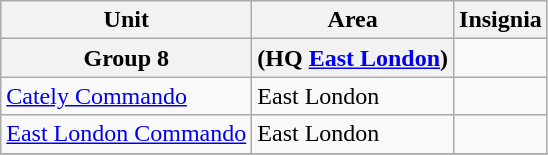<table class="wikitable">
<tr>
<th>Unit</th>
<th>Area</th>
<th>Insignia</th>
</tr>
<tr>
<th>Group 8</th>
<th>(HQ <a href='#'>East London</a>)</th>
</tr>
<tr>
<td><a href='#'>Cately Commando</a></td>
<td>East London</td>
<td></td>
</tr>
<tr>
<td><a href='#'>East London Commando</a></td>
<td>East London</td>
<td></td>
</tr>
<tr>
</tr>
</table>
